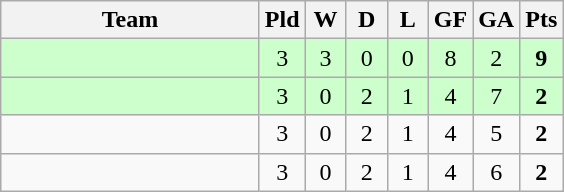<table class="wikitable" style="text-align: center;">
<tr>
<th width="165">Team</th>
<th width="20">Pld</th>
<th width="20">W</th>
<th width="20">D</th>
<th width="20">L</th>
<th width="20">GF</th>
<th width="20">GA</th>
<th width="20">Pts</th>
</tr>
<tr style="background-color:#ccffcc;">
<td style="text-align:left"></td>
<td>3</td>
<td>3</td>
<td>0</td>
<td>0</td>
<td>8</td>
<td>2</td>
<td><strong>9</strong></td>
</tr>
<tr style="background-color:#ccffcc;">
<td style="text-align:left"></td>
<td>3</td>
<td>0</td>
<td>2</td>
<td>1</td>
<td>4</td>
<td>7</td>
<td><strong>2</strong></td>
</tr>
<tr>
<td style="text-align:left"></td>
<td>3</td>
<td>0</td>
<td>2</td>
<td>1</td>
<td>4</td>
<td>5</td>
<td><strong>2</strong></td>
</tr>
<tr>
<td style="text-align:left"></td>
<td>3</td>
<td>0</td>
<td>2</td>
<td>1</td>
<td>4</td>
<td>6</td>
<td><strong>2</strong></td>
</tr>
</table>
